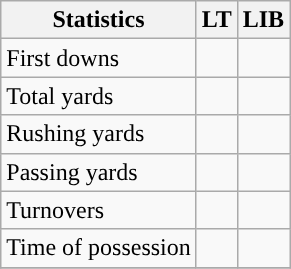<table class="wikitable">
<tr>
<th>Statistics</th>
<th>LT</th>
<th>LIB</th>
</tr>
<tr>
<td>First downs</td>
<td></td>
<td></td>
</tr>
<tr>
<td>Total yards</td>
<td></td>
<td></td>
</tr>
<tr>
<td>Rushing yards</td>
<td></td>
<td></td>
</tr>
<tr>
<td>Passing yards</td>
<td></td>
<td></td>
</tr>
<tr>
<td>Turnovers</td>
<td></td>
<td></td>
</tr>
<tr>
<td>Time of possession</td>
<td></td>
<td></td>
</tr>
<tr>
</tr>
</table>
